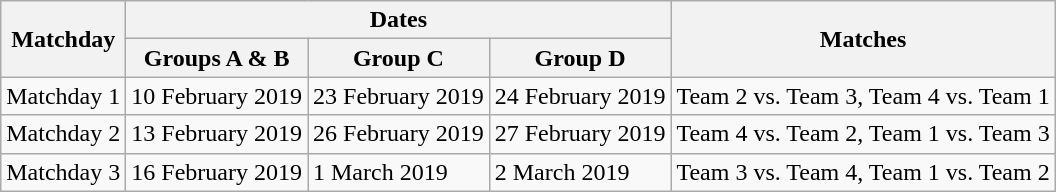<table class="wikitable">
<tr>
<th rowspan=2>Matchday</th>
<th colspan=3>Dates</th>
<th rowspan=2>Matches</th>
</tr>
<tr>
<th>Groups A & B</th>
<th>Group C</th>
<th>Group D</th>
</tr>
<tr>
<td>Matchday 1</td>
<td>10 February 2019</td>
<td>23 February 2019</td>
<td>24 February 2019</td>
<td>Team 2 vs. Team 3, Team 4 vs. Team 1</td>
</tr>
<tr>
<td>Matchday 2</td>
<td>13 February 2019</td>
<td>26 February 2019</td>
<td>27 February 2019</td>
<td>Team 4 vs. Team 2, Team 1 vs. Team 3</td>
</tr>
<tr>
<td>Matchday 3</td>
<td>16 February 2019</td>
<td>1 March 2019</td>
<td>2 March 2019</td>
<td>Team 3 vs. Team 4, Team 1 vs. Team 2</td>
</tr>
</table>
